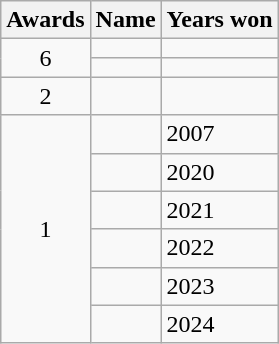<table class="wikitable style="font-size:100%; text-align: left; width:70%">
<tr>
<th>Awards</th>
<th>Name</th>
<th>Years won</th>
</tr>
<tr>
<td align=center rowspan=2>6</td>
<td></td>
<td></td>
</tr>
<tr>
<td></td>
<td></td>
</tr>
<tr>
<td align=center>2</td>
<td></td>
<td></td>
</tr>
<tr>
<td align=center rowspan=6>1</td>
<td></td>
<td>2007</td>
</tr>
<tr>
<td></td>
<td>2020</td>
</tr>
<tr>
<td></td>
<td>2021</td>
</tr>
<tr>
<td></td>
<td>2022</td>
</tr>
<tr>
<td></td>
<td>2023</td>
</tr>
<tr>
<td></td>
<td>2024</td>
</tr>
</table>
